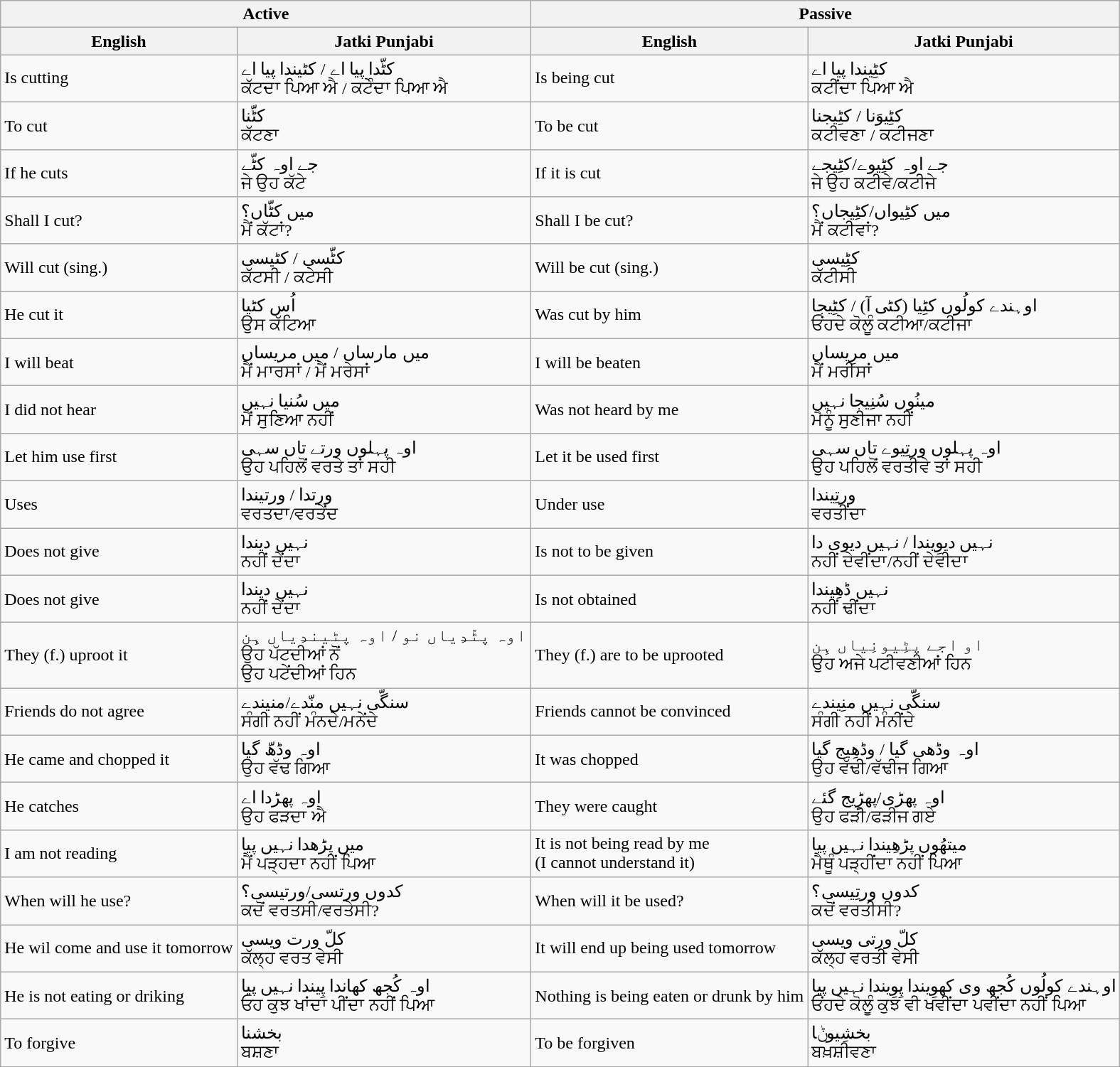<table class="wikitable">
<tr>
<th colspan="2">Active</th>
<th colspan="2">Passive</th>
</tr>
<tr>
<th>English</th>
<th>Jatki Punjabi</th>
<th>English</th>
<th>Jatki Punjabi</th>
</tr>
<tr>
<td>Is cutting</td>
<td>کٹّدا پیا اے / کٹیندا پیا اے<br>ਕੱਟਦਾ ਪਿਆ ਐ / ਕਟੇੰਦਾ ਪਿਆ ਐ</td>
<td>Is being cut</td>
<td>کٹِیندا پیا اے<br>ਕਟੀਂਦਾ ਪਿਆ ਐ</td>
</tr>
<tr>
<td>To cut</td>
<td>کٹّنا<br>ਕੱਟਣਾ</td>
<td>To be cut</td>
<td>کٹِیوَنا / کٹِیجنا<br>ਕਟੀਵਣਾ / ਕਟੀਜਣਾ</td>
</tr>
<tr>
<td>If he cuts</td>
<td>جے اوہ کٹّے<br>ਜੇ ਉਹ ਕੱਟੇ</td>
<td>If it is cut</td>
<td>جے اوہ کٹِیوے/کٹِیجے<br>ਜੇ ਉਹ ਕਟੀਵੇ/ਕਟੀਜੇ</td>
</tr>
<tr>
<td>Shall I cut?</td>
<td>میں کٹّاں؟<br>ਮੈਂ ਕੱਟਾਂ?</td>
<td>Shall I be cut?</td>
<td>میں کٹِیواں/کٹِیجاں؟<br>ਮੈਂ ਕਟੀਵਾਂ?</td>
</tr>
<tr>
<td>Will cut (sing.)</td>
<td>کٹّسی / کٹیسی<br>ਕੱਟਸੀ / ਕਟੇਸੀ</td>
<td>Will be cut (sing.)</td>
<td>کٹِیسی<br>ਕੱਟੀਸੀ</td>
</tr>
<tr>
<td>He cut it</td>
<td>اُس کٹیا<br>ਉਸ ਕੱਟਿਆ</td>
<td>Was cut by him</td>
<td>اوہندے کولُوں کٹِیا (کٹی آ) / کٹِیجا<br>ਓਂਹਦੇ ਕੋਲੂੰ ਕਟੀਆ/ਕਟੀਜਾ</td>
</tr>
<tr>
<td>I will beat</td>
<td>میں مارساں / میں مریساں<br>ਮੈਂ ਮਾਰਸਾਂ / ਮੈਂ ਮਰੇਸਾਂ</td>
<td>I will be beaten</td>
<td>میں مرِیساں<br>ਮੈਂ ਮਰੀਸਾਂ</td>
</tr>
<tr>
<td>I did not hear</td>
<td>میں سُنیا نہیں<br>ਮੈਂ ਸੁਣਿਆ ਨਹੀਂ</td>
<td>Was not heard by me</td>
<td>مینُوں سُنِیجا نہیں<br>ਮੈਨੂੰ ਸੁਣੀਜਾ ਨਹੀਂ</td>
</tr>
<tr>
<td>Let him use first</td>
<td>اوہ پہلوں ورتے تاں سہی<br>ਉਹ ਪਹਿਲੋਂ ਵਰਤੇ ਤਾਂ ਸਹੀ</td>
<td>Let it be used first</td>
<td>اوہ پہلوں ورتِیوے تاں سہی<br>ਉਹ ਪਹਿਲੋਂ ਵਰਤੀਵੇ ਤਾਂ ਸਹੀ</td>
</tr>
<tr>
<td>Uses</td>
<td>ورتدا / ورتیندا<br>ਵਰਤਦਾ/ਵਰਤੇਂਦ</td>
<td>Under use</td>
<td>ورتِیندا<br>ਵਰਤੀਂਦਾ</td>
</tr>
<tr>
<td>Does not give</td>
<td>نہیں دیندا<br>ਨਹੀਂ ਦੇਂਦਾ</td>
<td>Is not to be given</td>
<td>نہیں دیوِیندا / نہیں دیوی دا<br>ਨਹੀਂ ਦੇਵੀਂਦਾ/ਨਹੀਂ ਦੇਵੀਦਾ</td>
</tr>
<tr>
<td>Does not give</td>
<td>نہیں دیندا<br>ਨਹੀਂ ਦੇਂਦਾ</td>
<td>Is not obtained</td>
<td>نہیں ڈھِیندا<br>ਨਹੀਂ ਢੀਂਦਾ</td>
</tr>
<tr>
<td>They (f.) uproot it</td>
<td>اوہ پٹّدِیاں نو / اوہ پٹیندِیاں ہِن<br>ਉਹ ਪੱਟਦੀਆਂ ਨੋਂ<br>ਉਹ ਪਟੇਂਦੀਆਂ ਹਿਨ</td>
<td>They (f.) are to be uprooted</td>
<td>او اجے پٹِیونِیاں ہِن<br>ਉਹ ਅਜੇ ਪਟੀਵਣੀਆਂ ਹਿਨ</td>
</tr>
<tr>
<td>Friends do not agree</td>
<td>سنگّی نہیں منّدے/منیندے<br>ਸੰਗੀ ਨਹੀਂ ਮੰਨਦੇ/ਮਨੇਂਦੇ</td>
<td>Friends cannot be convinced</td>
<td>سنگّی نہیں منِیندے<br>ਸੰਗੀ ਨਹੀਂ ਮੰਨੀਂਦੇ</td>
</tr>
<tr>
<td>He came and chopped it</td>
<td>اوہ وڈھّ گیا<br>ਉਹ ਵੱਢ ਗਿਆ</td>
<td>It was chopped</td>
<td>اوہ وڈھی گیا / وڈھِیج گیا<br>ਉਹ ਵੱਢੀ/ਵੱਢੀਜ ਗਿਆ</td>
</tr>
<tr>
<td>He catches</td>
<td>اوہ پھڑدا اے<br>ਉਹ ਫੜਦਾ ਐ</td>
<td>They were caught</td>
<td>اوہ پھڑی/پھڑِیج گئے<br>ਉਹ ਫੜੀ/ਫੜੀਜ ਗਏ</td>
</tr>
<tr>
<td>I am not reading</td>
<td>میں پڑھدا نہیں پیا<br>ਮੈਂ ਪੜ੍ਹਦਾ ਨਹੀਂ ਪਿਆ</td>
<td>It is not being read by me<br>(I cannot understand it)</td>
<td>میتھُوں پڑھِیندا نہیں پیا<br>ਮੈਥੂੰ ਪੜ੍ਹੀਂਦਾ ਨਹੀਂ ਪਿਆ</td>
</tr>
<tr>
<td>When will he use?</td>
<td>کدوں ورتسی/ورتیسی؟<br>ਕਦੋਂ ਵਰਤਸੀ/ਵਰਤੇਸੀ?</td>
<td>When will it be used?</td>
<td>کدوں ورتِیسی؟<br>ਕਦੋਂ ਵਰਤੀਸੀ?</td>
</tr>
<tr>
<td>He wil come and use it tomorrow</td>
<td>کلّ ورت ویسی<br>ਕੱਲ੍ਹ ਵਰਤ ਵੇਸੀ</td>
<td>It will end up being used tomorrow</td>
<td>کلّ ورتی ویسی<br>ਕੱਲ੍ਹ ਵਰਤੀ ਵੇਸੀ</td>
</tr>
<tr>
<td>He is not eating or driking</td>
<td>اوہ کُجھ کھاندا پِیندا نہیں پیا<br>ਓਹ ਕੁਝ ਖਾਂਦਾ ਪੀਂਦਾ ਨਹੀਂ ਪਿਆ</td>
<td>Nothing is being eaten or drunk by him</td>
<td>اوہندے کولُوں کُجھ وی کھوِیندا پِوِیندا نہیں پیا<br>ਓਂਹਦੇ ਕੋਲੂੰ ਕੁਝ ਵੀ ਖਵੀਂਦਾ ਪਵੀਂਦਾ ਨਹੀਂ ਪਿਆ</td>
</tr>
<tr>
<td>To forgive</td>
<td>بخشنا<br>ਬਸ਼ਣਾ</td>
<td>To be forgiven</td>
<td>بخشِیوݨا<br>ਬਖ਼ਸ਼ੀਵਣਾ</td>
</tr>
</table>
